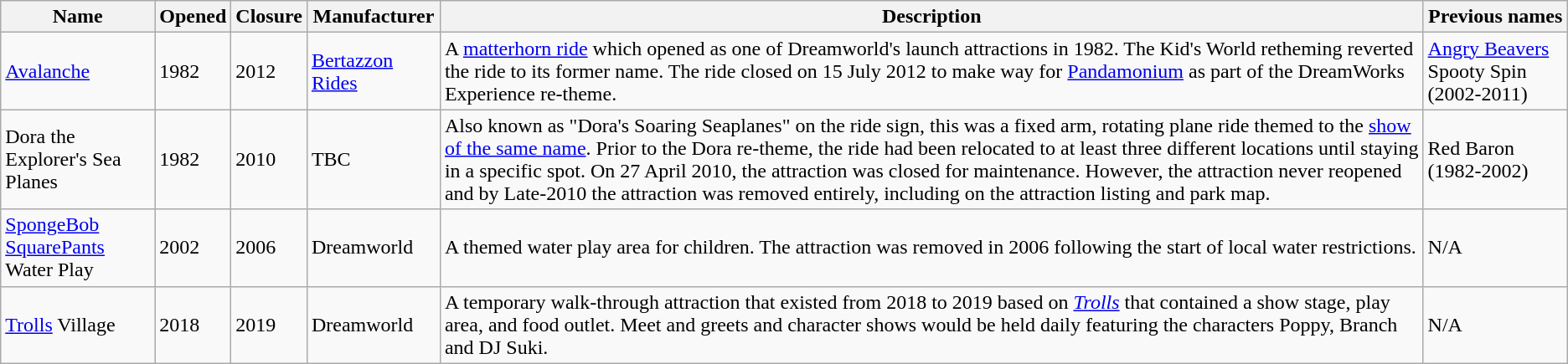<table class="wikitable">
<tr>
<th>Name</th>
<th>Opened</th>
<th>Closure</th>
<th>Manufacturer</th>
<th>Description</th>
<th>Previous names</th>
</tr>
<tr>
<td><a href='#'>Avalanche</a></td>
<td>1982</td>
<td>2012</td>
<td><a href='#'>Bertazzon Rides</a></td>
<td>A <a href='#'>matterhorn ride</a> which opened as one of Dreamworld's launch attractions in 1982. The Kid's World retheming reverted the ride to its former name. The ride closed on 15 July 2012 to make way for <a href='#'>Pandamonium</a> as part of the DreamWorks Experience re-theme.</td>
<td><a href='#'>Angry Beavers</a> Spooty Spin (2002-2011)</td>
</tr>
<tr>
<td>Dora the Explorer's Sea Planes</td>
<td>1982</td>
<td>2010</td>
<td>TBC</td>
<td>Also known as "Dora's Soaring Seaplanes" on the ride sign, this was a fixed arm, rotating plane ride themed to the <a href='#'>show of the same name</a>. Prior to the Dora re-theme, the ride had been relocated to at least three different locations until staying in a specific spot. On 27 April 2010, the attraction was closed for maintenance. However, the attraction never reopened and by Late-2010 the attraction was removed entirely, including on the attraction listing and park map.</td>
<td>Red Baron (1982-2002)</td>
</tr>
<tr>
<td><a href='#'>SpongeBob SquarePants</a> Water Play</td>
<td>2002</td>
<td>2006</td>
<td>Dreamworld</td>
<td>A themed water play area for children. The attraction was removed in 2006 following the start of local water restrictions.</td>
<td>N/A</td>
</tr>
<tr>
<td><a href='#'>Trolls</a> Village</td>
<td>2018</td>
<td>2019</td>
<td>Dreamworld</td>
<td>A temporary walk-through attraction that existed from 2018 to 2019 based on <em><a href='#'>Trolls</a></em> that contained a show stage, play area, and food outlet. Meet and greets and character shows would be held daily featuring the characters Poppy, Branch and DJ Suki.</td>
<td>N/A</td>
</tr>
</table>
